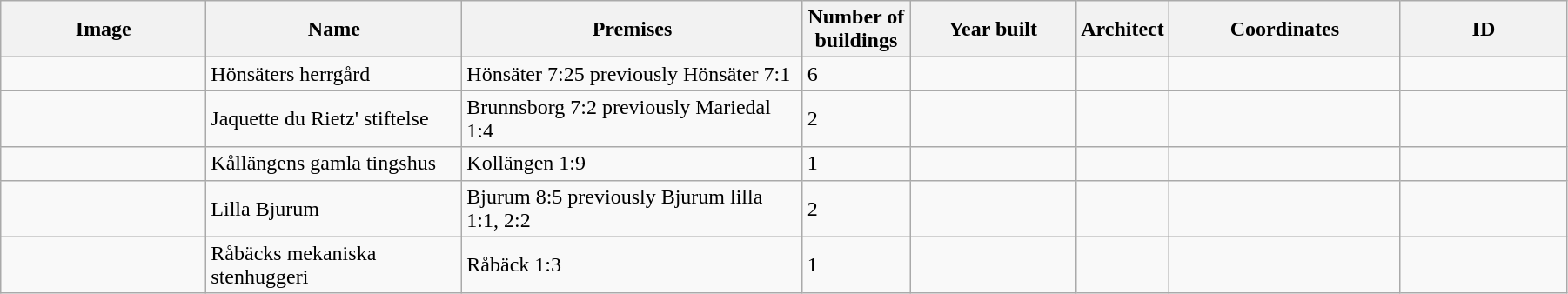<table class="wikitable" width="95%">
<tr>
<th width="150">Image</th>
<th>Name</th>
<th>Premises</th>
<th width="75">Number of<br>buildings</th>
<th width="120">Year built</th>
<th>Architect</th>
<th width="170">Coordinates</th>
<th width="120">ID</th>
</tr>
<tr>
<td></td>
<td Hönsäter>Hönsäters herrgård</td>
<td>Hönsäter 7:25 previously Hönsäter 7:1</td>
<td>6</td>
<td></td>
<td></td>
<td></td>
<td></td>
</tr>
<tr>
<td></td>
<td>Jaquette du Rietz' stiftelse</td>
<td>Brunnsborg 7:2 previously Mariedal 1:4</td>
<td>2</td>
<td></td>
<td></td>
<td></td>
<td></td>
</tr>
<tr>
<td></td>
<td>Kållängens gamla tingshus</td>
<td>Kollängen 1:9</td>
<td>1</td>
<td></td>
<td></td>
<td></td>
<td></td>
</tr>
<tr>
<td></td>
<td>Lilla Bjurum</td>
<td>Bjurum 8:5 previously Bjurum lilla 1:1, 2:2</td>
<td>2</td>
<td></td>
<td></td>
<td></td>
<td></td>
</tr>
<tr>
<td></td>
<td Råbäck>Råbäcks mekaniska stenhuggeri</td>
<td>Råbäck 1:3</td>
<td>1</td>
<td></td>
<td></td>
<td></td>
<td></td>
</tr>
</table>
